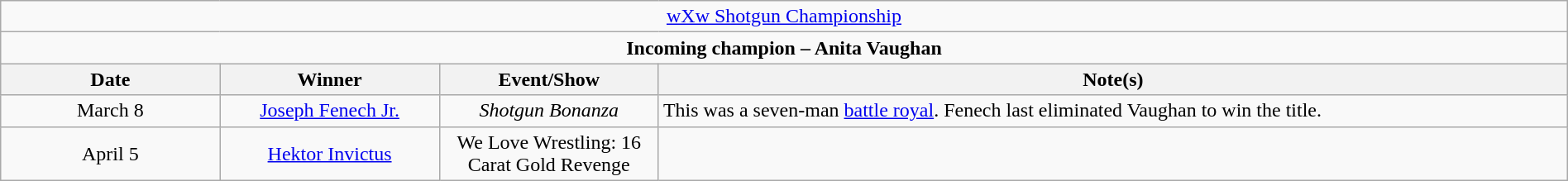<table class="wikitable" style="text-align:center; width:100%;">
<tr>
<td colspan="4" style="text-align: center;"><a href='#'>wXw Shotgun Championship</a></td>
</tr>
<tr>
<td colspan="4" style="text-align: center;"><strong>Incoming champion – Anita Vaughan</strong></td>
</tr>
<tr>
<th width="14%">Date</th>
<th width="14%">Winner</th>
<th width="14%">Event/Show</th>
<th width="58%">Note(s)</th>
</tr>
<tr>
<td>March 8</td>
<td><a href='#'>Joseph Fenech Jr.</a></td>
<td><em>Shotgun Bonanza</em></td>
<td align=left>This was a seven-man <a href='#'>battle royal</a>. Fenech last eliminated Vaughan to win the title.</td>
</tr>
<tr>
<td>April 5</td>
<td><a href='#'>Hektor Invictus</a></td>
<td>We Love Wrestling: 16 Carat Gold Revenge</td>
<td></td>
</tr>
</table>
